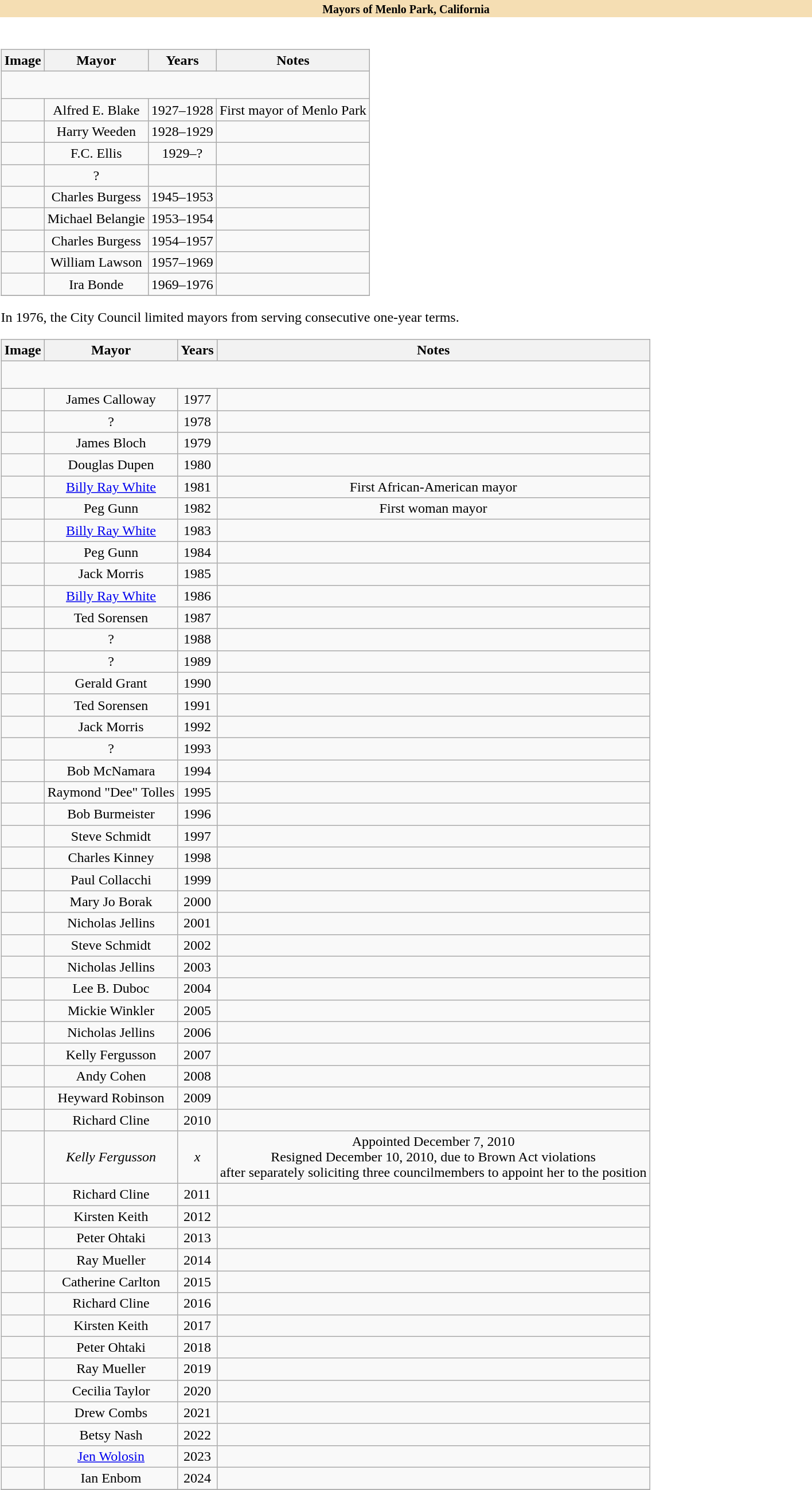<table class="toccolours collapsible collapsed" width=75% align="left">
<tr>
<th style="background:#F5DEB3"><small>Mayors of Menlo Park, California</small></th>
</tr>
<tr>
<td><br><table class="wikitable" style="text-align:center">
<tr>
<th>Image</th>
<th>Mayor</th>
<th>Years</th>
<th>Notes</th>
</tr>
<tr style="height:2em">
</tr>
<tr>
<td></td>
<td>Alfred E. Blake</td>
<td>1927–1928</td>
<td>First mayor of Menlo Park</td>
</tr>
<tr>
<td></td>
<td>Harry Weeden</td>
<td>1928–1929</td>
<td></td>
</tr>
<tr>
<td></td>
<td>F.C. Ellis</td>
<td>1929–?</td>
<td></td>
</tr>
<tr>
<td></td>
<td>?</td>
<td></td>
<td></td>
</tr>
<tr>
<td></td>
<td>Charles Burgess</td>
<td>1945–1953</td>
<td></td>
</tr>
<tr>
<td></td>
<td>Michael Belangie</td>
<td>1953–1954</td>
<td></td>
</tr>
<tr>
<td></td>
<td>Charles Burgess</td>
<td>1954–1957</td>
<td></td>
</tr>
<tr>
<td></td>
<td>William Lawson</td>
<td>1957–1969</td>
<td></td>
</tr>
<tr>
<td></td>
<td>Ira Bonde</td>
<td>1969–1976</td>
<td></td>
</tr>
<tr>
</tr>
</table>
In 1976, the City Council limited mayors from serving consecutive one-year terms.<table class="wikitable" style="text-align:center">
<tr>
<th>Image</th>
<th>Mayor</th>
<th>Years</th>
<th>Notes</th>
</tr>
<tr style="height:2em">
</tr>
<tr>
<td></td>
<td>James Calloway</td>
<td>1977</td>
<td></td>
</tr>
<tr>
<td></td>
<td>?</td>
<td>1978</td>
<td></td>
</tr>
<tr>
<td></td>
<td>James Bloch</td>
<td>1979</td>
<td></td>
</tr>
<tr>
<td></td>
<td>Douglas Dupen</td>
<td>1980</td>
<td></td>
</tr>
<tr>
<td></td>
<td><a href='#'>Billy Ray White</a></td>
<td>1981</td>
<td>First African-American mayor</td>
</tr>
<tr>
<td></td>
<td>Peg Gunn</td>
<td>1982</td>
<td>First woman mayor</td>
</tr>
<tr>
<td></td>
<td><a href='#'>Billy Ray White</a></td>
<td>1983</td>
<td></td>
</tr>
<tr>
<td></td>
<td>Peg Gunn</td>
<td>1984</td>
<td></td>
</tr>
<tr>
<td></td>
<td>Jack Morris</td>
<td>1985</td>
<td></td>
</tr>
<tr>
<td></td>
<td><a href='#'>Billy Ray White</a></td>
<td>1986</td>
<td></td>
</tr>
<tr>
<td></td>
<td>Ted Sorensen</td>
<td>1987</td>
<td></td>
</tr>
<tr>
<td></td>
<td>?</td>
<td>1988</td>
<td></td>
</tr>
<tr>
<td></td>
<td>?</td>
<td>1989</td>
<td></td>
</tr>
<tr>
<td></td>
<td>Gerald Grant</td>
<td>1990</td>
<td></td>
</tr>
<tr>
<td></td>
<td>Ted Sorensen</td>
<td>1991</td>
<td></td>
</tr>
<tr>
<td></td>
<td>Jack Morris</td>
<td>1992</td>
<td></td>
</tr>
<tr>
<td></td>
<td>?</td>
<td>1993</td>
<td></td>
</tr>
<tr>
<td></td>
<td>Bob McNamara</td>
<td>1994</td>
<td></td>
</tr>
<tr>
<td></td>
<td>Raymond "Dee" Tolles</td>
<td>1995</td>
<td></td>
</tr>
<tr>
<td></td>
<td>Bob Burmeister</td>
<td>1996</td>
<td></td>
</tr>
<tr>
<td></td>
<td>Steve Schmidt</td>
<td>1997</td>
<td></td>
</tr>
<tr>
<td></td>
<td>Charles Kinney</td>
<td>1998</td>
<td></td>
</tr>
<tr>
<td></td>
<td>Paul Collacchi</td>
<td>1999</td>
<td></td>
</tr>
<tr>
<td></td>
<td>Mary Jo Borak</td>
<td>2000</td>
<td></td>
</tr>
<tr>
<td></td>
<td>Nicholas Jellins</td>
<td>2001</td>
<td></td>
</tr>
<tr>
<td></td>
<td>Steve Schmidt</td>
<td>2002</td>
<td></td>
</tr>
<tr>
<td></td>
<td>Nicholas Jellins</td>
<td>2003</td>
<td></td>
</tr>
<tr>
<td></td>
<td>Lee B. Duboc</td>
<td>2004</td>
<td></td>
</tr>
<tr>
<td></td>
<td>Mickie Winkler</td>
<td>2005</td>
<td></td>
</tr>
<tr>
<td></td>
<td>Nicholas Jellins</td>
<td>2006</td>
<td></td>
</tr>
<tr>
<td></td>
<td>Kelly Fergusson</td>
<td>2007</td>
<td></td>
</tr>
<tr>
<td></td>
<td>Andy Cohen</td>
<td>2008</td>
<td></td>
</tr>
<tr>
<td></td>
<td>Heyward Robinson</td>
<td>2009</td>
<td></td>
</tr>
<tr>
<td></td>
<td>Richard Cline</td>
<td>2010</td>
<td></td>
</tr>
<tr>
<td></td>
<td><em>Kelly Fergusson</em></td>
<td><em>x</em></td>
<td>Appointed December 7, 2010<br> Resigned December 10, 2010, due to Brown Act violations<br> after separately soliciting three councilmembers to appoint her to the position</td>
</tr>
<tr>
<td></td>
<td>Richard Cline</td>
<td>2011</td>
<td></td>
</tr>
<tr>
<td></td>
<td>Kirsten Keith</td>
<td>2012</td>
<td></td>
</tr>
<tr>
<td></td>
<td>Peter Ohtaki</td>
<td>2013</td>
<td></td>
</tr>
<tr>
<td></td>
<td>Ray Mueller</td>
<td>2014</td>
<td></td>
</tr>
<tr>
<td></td>
<td>Catherine Carlton</td>
<td>2015</td>
<td></td>
</tr>
<tr>
<td></td>
<td>Richard Cline</td>
<td>2016</td>
<td></td>
</tr>
<tr>
<td></td>
<td>Kirsten Keith</td>
<td>2017</td>
<td></td>
</tr>
<tr>
<td></td>
<td>Peter Ohtaki</td>
<td>2018</td>
<td></td>
</tr>
<tr>
<td></td>
<td>Ray Mueller</td>
<td>2019</td>
<td></td>
</tr>
<tr>
<td></td>
<td>Cecilia Taylor</td>
<td>2020</td>
<td></td>
</tr>
<tr>
<td></td>
<td>Drew Combs</td>
<td>2021</td>
<td></td>
</tr>
<tr>
<td></td>
<td>Betsy Nash</td>
<td>2022</td>
<td></td>
</tr>
<tr>
<td></td>
<td><a href='#'>Jen Wolosin</a></td>
<td>2023</td>
<td></td>
</tr>
<tr>
<td></td>
<td>Ian Enbom</td>
<td>2024</td>
<td></td>
</tr>
<tr>
</tr>
</table>
</td>
</tr>
</table>
